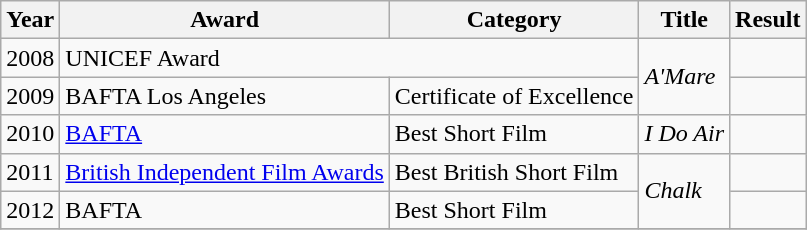<table class="wikitable">
<tr>
<th>Year</th>
<th>Award</th>
<th>Category</th>
<th>Title</th>
<th>Result</th>
</tr>
<tr>
<td>2008</td>
<td colspan=2>UNICEF Award</td>
<td rowspan=2><em>A'Mare</em></td>
<td></td>
</tr>
<tr>
<td>2009</td>
<td>BAFTA Los Angeles</td>
<td>Certificate of Excellence</td>
<td></td>
</tr>
<tr>
<td>2010</td>
<td><a href='#'>BAFTA</a></td>
<td>Best Short Film</td>
<td><em>I Do Air</em></td>
<td></td>
</tr>
<tr>
<td>2011</td>
<td><a href='#'>British Independent Film Awards</a></td>
<td>Best British Short Film</td>
<td rowspan=2><em>Chalk</em></td>
<td></td>
</tr>
<tr>
<td>2012</td>
<td>BAFTA</td>
<td>Best Short Film</td>
<td></td>
</tr>
<tr>
</tr>
</table>
